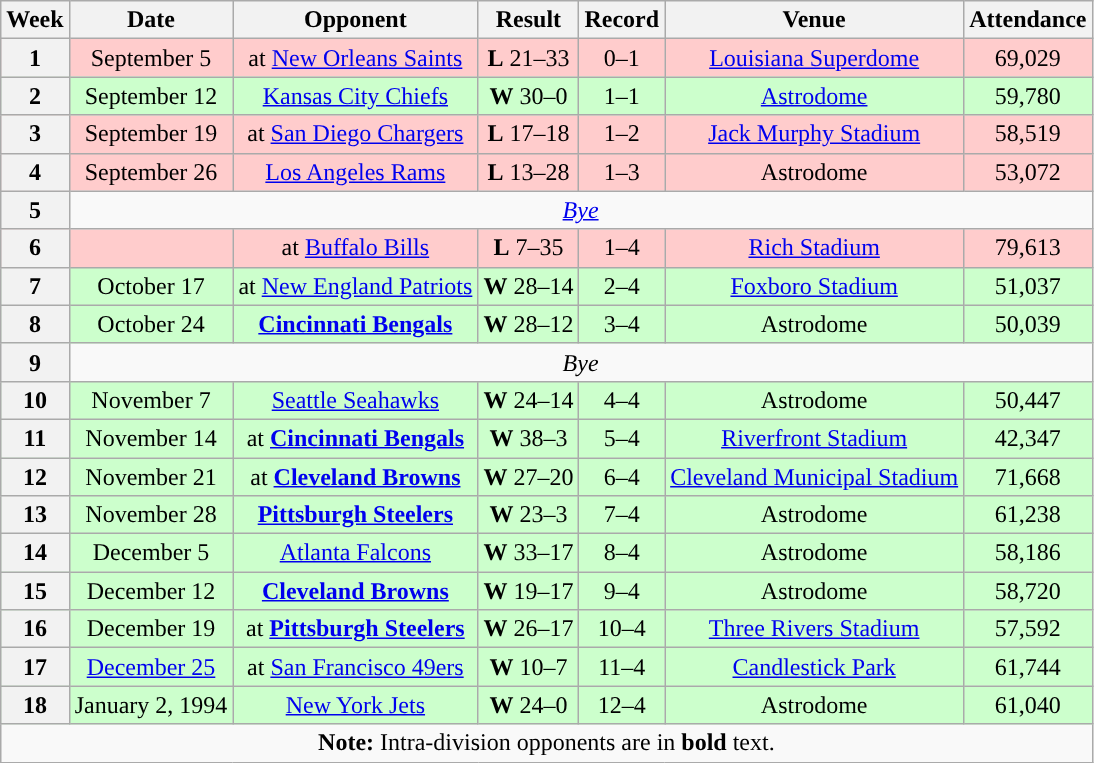<table class="wikitable" style="text-align:center">
<tr>
<th>Week</th>
<th>Date</th>
<th>Opponent</th>
<th>Result</th>
<th>Record</th>
<th>Venue</th>
<th>Attendance</th>
</tr>
<tr style="background:#fcc">
<th>1</th>
<td>September 5</td>
<td>at <a href='#'>New Orleans Saints</a></td>
<td><strong>L</strong> 21–33</td>
<td>0–1</td>
<td><a href='#'>Louisiana Superdome</a></td>
<td>69,029</td>
</tr>
<tr style="background:#cfc">
<th>2</th>
<td>September 12</td>
<td><a href='#'>Kansas City Chiefs</a></td>
<td><strong>W</strong> 30–0</td>
<td>1–1</td>
<td><a href='#'>Astrodome</a></td>
<td>59,780</td>
</tr>
<tr style="background:#fcc">
<th>3</th>
<td>September 19</td>
<td>at <a href='#'>San Diego Chargers</a></td>
<td><strong>L</strong> 17–18</td>
<td>1–2</td>
<td><a href='#'>Jack Murphy Stadium</a></td>
<td>58,519</td>
</tr>
<tr style="background:#fcc">
<th>4</th>
<td>September 26</td>
<td><a href='#'>Los Angeles Rams</a></td>
<td><strong>L</strong> 13–28</td>
<td>1–3</td>
<td>Astrodome</td>
<td>53,072</td>
</tr>
<tr>
<th>5</th>
<td colspan="6" align="center"><em><a href='#'>Bye</a></em></td>
</tr>
<tr style="background:#fcc">
<th>6</th>
<td></td>
<td>at <a href='#'>Buffalo Bills</a></td>
<td><strong>L</strong> 7–35</td>
<td>1–4</td>
<td><a href='#'>Rich Stadium</a></td>
<td>79,613</td>
</tr>
<tr style="background:#cfc">
<th>7</th>
<td>October 17</td>
<td>at <a href='#'>New England Patriots</a></td>
<td><strong>W</strong> 28–14</td>
<td>2–4</td>
<td><a href='#'>Foxboro Stadium</a></td>
<td>51,037</td>
</tr>
<tr style="background:#cfc">
<th>8</th>
<td>October 24</td>
<td><strong><a href='#'>Cincinnati Bengals</a></strong></td>
<td><strong>W</strong> 28–12</td>
<td>3–4</td>
<td>Astrodome</td>
<td>50,039</td>
</tr>
<tr>
<th>9</th>
<td colspan="6" align="center"><em>Bye</em></td>
</tr>
<tr style="background:#cfc">
<th>10</th>
<td>November 7</td>
<td><a href='#'>Seattle Seahawks</a></td>
<td><strong>W</strong> 24–14</td>
<td>4–4</td>
<td>Astrodome</td>
<td>50,447</td>
</tr>
<tr style="background:#cfc">
<th>11</th>
<td>November 14</td>
<td>at <strong><a href='#'>Cincinnati Bengals</a></strong></td>
<td><strong>W</strong> 38–3</td>
<td>5–4</td>
<td><a href='#'>Riverfront Stadium</a></td>
<td>42,347</td>
</tr>
<tr style="background:#cfc">
<th>12</th>
<td>November 21</td>
<td>at <strong><a href='#'>Cleveland Browns</a></strong></td>
<td><strong>W</strong> 27–20</td>
<td>6–4</td>
<td><a href='#'>Cleveland Municipal Stadium</a></td>
<td>71,668</td>
</tr>
<tr style="background:#cfc">
<th>13</th>
<td>November 28</td>
<td><strong><a href='#'>Pittsburgh Steelers</a></strong></td>
<td><strong>W</strong> 23–3</td>
<td>7–4</td>
<td>Astrodome</td>
<td>61,238</td>
</tr>
<tr style="background:#cfc">
<th>14</th>
<td>December 5</td>
<td><a href='#'>Atlanta Falcons</a></td>
<td><strong>W</strong> 33–17</td>
<td>8–4</td>
<td>Astrodome</td>
<td>58,186</td>
</tr>
<tr style="background:#cfc">
<th>15</th>
<td>December 12</td>
<td><strong><a href='#'>Cleveland Browns</a></strong></td>
<td><strong>W</strong> 19–17</td>
<td>9–4</td>
<td>Astrodome</td>
<td>58,720</td>
</tr>
<tr style="background:#cfc">
<th>16</th>
<td>December 19</td>
<td>at <strong><a href='#'>Pittsburgh Steelers</a></strong></td>
<td><strong>W</strong> 26–17</td>
<td>10–4</td>
<td><a href='#'>Three Rivers Stadium</a></td>
<td>57,592</td>
</tr>
<tr style="background:#cfc">
<th>17</th>
<td><a href='#'>December 25</a></td>
<td>at <a href='#'>San Francisco 49ers</a></td>
<td><strong>W</strong> 10–7</td>
<td>11–4</td>
<td><a href='#'>Candlestick Park</a></td>
<td>61,744</td>
</tr>
<tr style="background:#cfc">
<th>18</th>
<td>January 2, 1994</td>
<td><a href='#'>New York Jets</a></td>
<td><strong>W</strong> 24–0</td>
<td>12–4</td>
<td>Astrodome</td>
<td>61,040</td>
</tr>
<tr>
<td colspan="8"><strong>Note:</strong> Intra-division opponents are in <strong>bold</strong> text.</td>
</tr>
</table>
